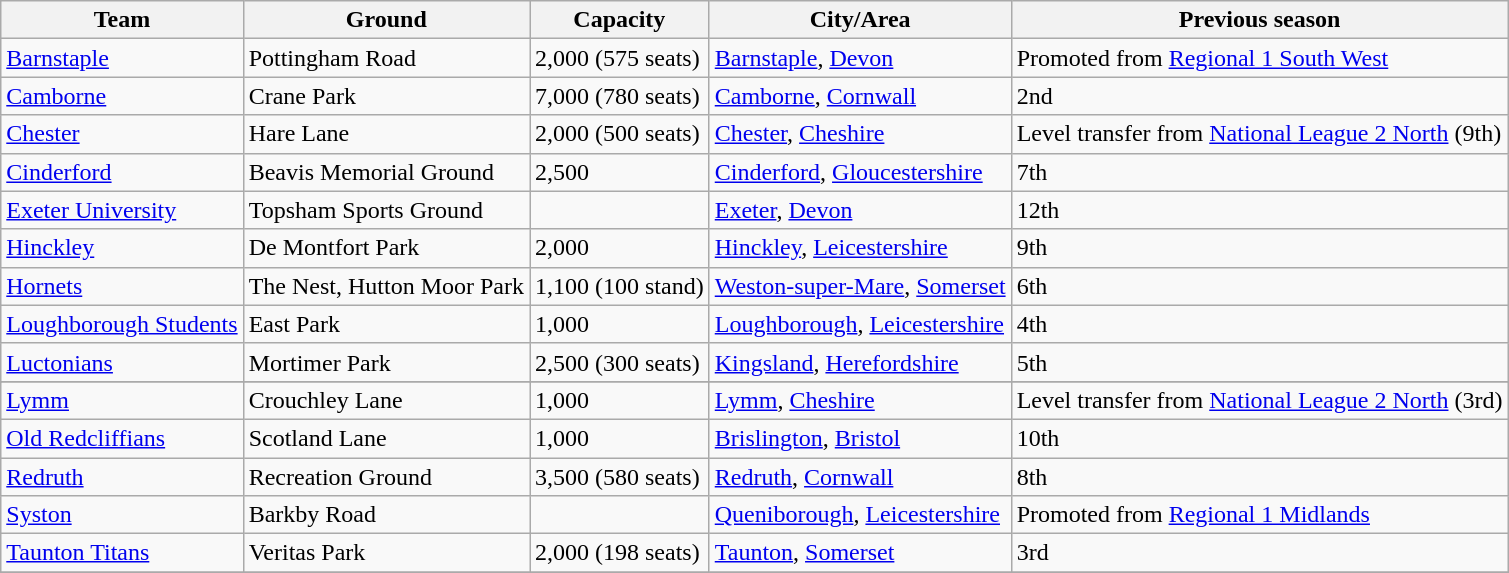<table class="wikitable sortable">
<tr>
<th>Team</th>
<th>Ground</th>
<th>Capacity</th>
<th>City/Area</th>
<th>Previous season</th>
</tr>
<tr>
<td><a href='#'>Barnstaple</a></td>
<td>Pottingham Road</td>
<td>2,000 (575 seats)</td>
<td><a href='#'>Barnstaple</a>, <a href='#'>Devon</a></td>
<td>Promoted from <a href='#'>Regional 1 South West</a></td>
</tr>
<tr>
<td><a href='#'>Camborne</a></td>
<td>Crane Park</td>
<td>7,000 (780 seats)</td>
<td><a href='#'>Camborne</a>, <a href='#'>Cornwall</a></td>
<td>2nd</td>
</tr>
<tr>
<td><a href='#'>Chester</a></td>
<td>Hare Lane </td>
<td>2,000 (500 seats)</td>
<td><a href='#'>Chester</a>, <a href='#'>Cheshire</a></td>
<td>Level transfer from <a href='#'>National League 2 North</a> (9th)</td>
</tr>
<tr>
<td><a href='#'>Cinderford</a></td>
<td>Beavis Memorial Ground</td>
<td>2,500</td>
<td><a href='#'>Cinderford</a>, <a href='#'>Gloucestershire</a></td>
<td>7th</td>
</tr>
<tr>
<td><a href='#'>Exeter University</a></td>
<td>Topsham Sports Ground</td>
<td></td>
<td><a href='#'>Exeter</a>, <a href='#'>Devon</a></td>
<td>12th</td>
</tr>
<tr>
<td><a href='#'>Hinckley</a></td>
<td>De Montfort Park </td>
<td>2,000</td>
<td><a href='#'>Hinckley</a>, <a href='#'>Leicestershire</a></td>
<td>9th</td>
</tr>
<tr>
<td><a href='#'>Hornets</a></td>
<td>The Nest, Hutton Moor Park </td>
<td>1,100 (100 stand)</td>
<td><a href='#'>Weston-super-Mare</a>, <a href='#'>Somerset</a></td>
<td>6th</td>
</tr>
<tr>
<td><a href='#'>Loughborough Students</a></td>
<td>East Park</td>
<td>1,000</td>
<td><a href='#'>Loughborough</a>, <a href='#'>Leicestershire</a></td>
<td>4th</td>
</tr>
<tr>
<td><a href='#'>Luctonians</a></td>
<td>Mortimer Park </td>
<td>2,500 (300 seats)</td>
<td><a href='#'>Kingsland</a>, <a href='#'>Herefordshire</a></td>
<td>5th</td>
</tr>
<tr>
</tr>
<tr>
<td><a href='#'>Lymm</a></td>
<td>Crouchley Lane</td>
<td>1,000</td>
<td><a href='#'>Lymm</a>, <a href='#'>Cheshire</a></td>
<td>Level transfer from <a href='#'>National League 2 North</a> (3rd)</td>
</tr>
<tr>
<td><a href='#'>Old Redcliffians</a></td>
<td>Scotland Lane </td>
<td>1,000</td>
<td><a href='#'>Brislington</a>, <a href='#'>Bristol</a></td>
<td>10th</td>
</tr>
<tr>
<td><a href='#'>Redruth</a></td>
<td>Recreation Ground </td>
<td>3,500 (580 seats)</td>
<td><a href='#'>Redruth</a>, <a href='#'>Cornwall</a></td>
<td>8th</td>
</tr>
<tr>
<td><a href='#'>Syston</a></td>
<td>Barkby Road</td>
<td></td>
<td><a href='#'>Queniborough</a>, <a href='#'>Leicestershire</a></td>
<td>Promoted from <a href='#'>Regional 1 Midlands</a></td>
</tr>
<tr>
<td><a href='#'>Taunton Titans</a></td>
<td>Veritas Park</td>
<td>2,000 (198 seats)</td>
<td><a href='#'>Taunton</a>, <a href='#'>Somerset</a></td>
<td>3rd</td>
</tr>
<tr>
</tr>
</table>
